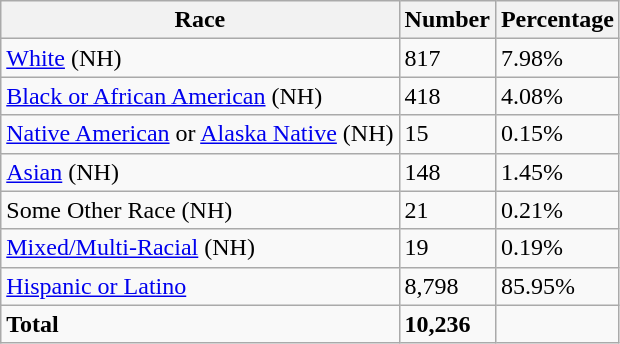<table class="wikitable">
<tr>
<th>Race</th>
<th>Number</th>
<th>Percentage</th>
</tr>
<tr>
<td><a href='#'>White</a> (NH)</td>
<td>817</td>
<td>7.98%</td>
</tr>
<tr>
<td><a href='#'>Black or African American</a> (NH)</td>
<td>418</td>
<td>4.08%</td>
</tr>
<tr>
<td><a href='#'>Native American</a> or <a href='#'>Alaska Native</a> (NH)</td>
<td>15</td>
<td>0.15%</td>
</tr>
<tr>
<td><a href='#'>Asian</a> (NH)</td>
<td>148</td>
<td>1.45%</td>
</tr>
<tr>
<td>Some Other Race (NH)</td>
<td>21</td>
<td>0.21%</td>
</tr>
<tr>
<td><a href='#'>Mixed/Multi-Racial</a> (NH)</td>
<td>19</td>
<td>0.19%</td>
</tr>
<tr>
<td><a href='#'>Hispanic or Latino</a></td>
<td>8,798</td>
<td>85.95%</td>
</tr>
<tr>
<td><strong>Total</strong></td>
<td><strong>10,236</strong></td>
<td></td>
</tr>
</table>
